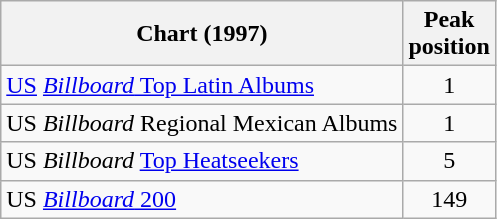<table class="wikitable">
<tr>
<th align="left">Chart (1997)</th>
<th align="left">Peak<br>position</th>
</tr>
<tr>
<td align="left"><a href='#'>US</a> <a href='#'><em>Billboard</em> Top Latin Albums</a></td>
<td align="center">1</td>
</tr>
<tr>
<td align="left">US <em>Billboard</em> Regional Mexican Albums</td>
<td align="center">1</td>
</tr>
<tr>
<td align="left">US <em>Billboard</em> <a href='#'>Top Heatseekers</a></td>
<td align="center">5</td>
</tr>
<tr>
<td align="left">US <a href='#'><em>Billboard</em> 200</a></td>
<td align="center">149</td>
</tr>
</table>
